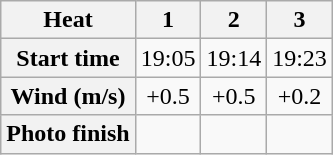<table class="wikitable" style="text-align:center">
<tr>
<th>Heat</th>
<th>1</th>
<th>2</th>
<th>3</th>
</tr>
<tr>
<th>Start time</th>
<td>19:05</td>
<td>19:14</td>
<td>19:23</td>
</tr>
<tr>
<th>Wind (m/s)</th>
<td>+0.5</td>
<td>+0.5</td>
<td>+0.2</td>
</tr>
<tr>
<th>Photo finish</th>
<td></td>
<td></td>
<td></td>
</tr>
</table>
